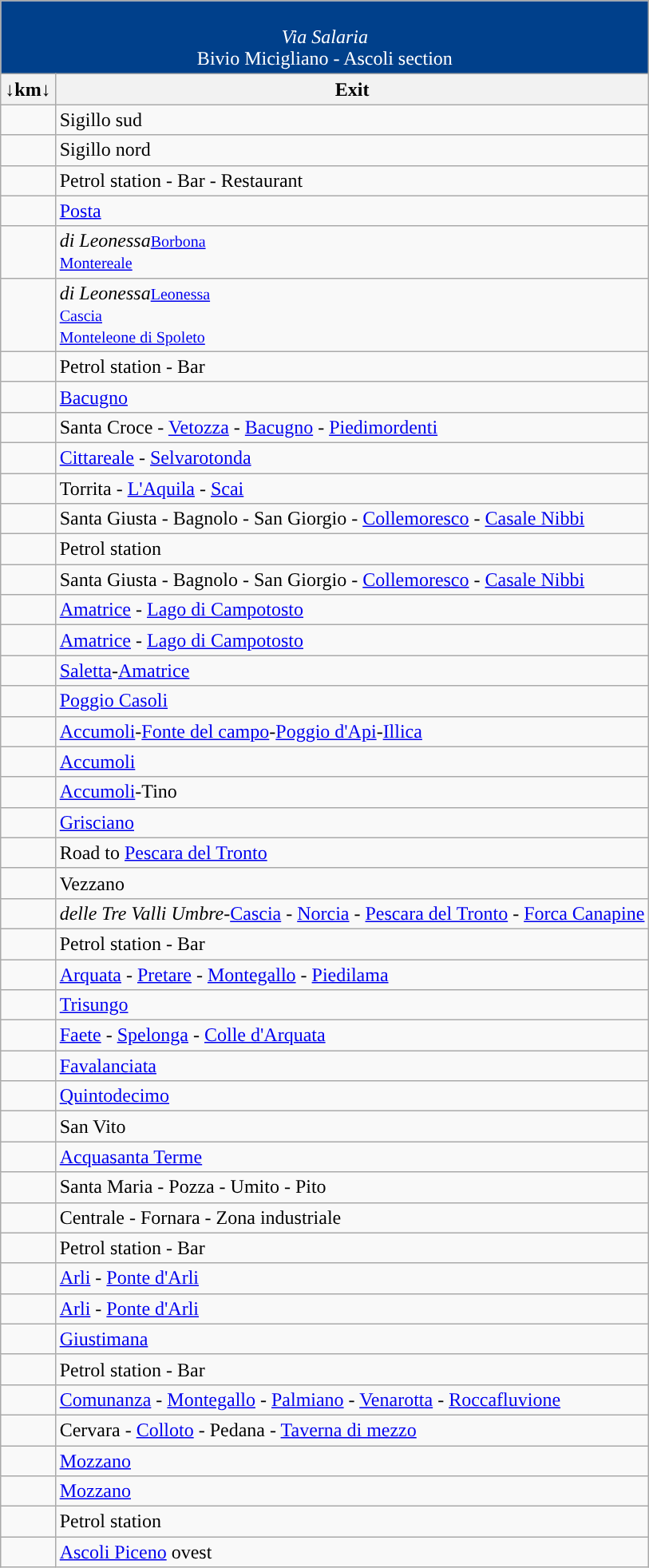<table class="wikitable">
<tr align="center" bgcolor="00408B" style="color: white;font-size:100%;">
<td colspan="6"><br><em>Via Salaria</em><br>Bivio Micigliano - Ascoli section</td>
</tr>
<tr>
<th style="text-align:center;"><strong>↓km↓</strong></th>
<th align="center"><strong>Exit</strong></th>
</tr>
<tr>
<td><br> </td>
<td>Sigillo sud</td>
</tr>
<tr>
<td> </td>
<td>Sigillo nord</td>
</tr>
<tr>
<td> </td>
<td>Petrol station - Bar - Restaurant</td>
</tr>
<tr>
<td> </td>
<td><a href='#'>Posta</a></td>
</tr>
<tr>
<td> </td>
<td> <em>di Leonessa</em><small><a href='#'>Borbona</a><br><a href='#'>Montereale</a></small></td>
</tr>
<tr>
<td> </td>
<td> <em>di Leonessa</em><small><a href='#'>Leonessa</a><br><a href='#'>Cascia</a><br><a href='#'>Monteleone di Spoleto</a></small></td>
</tr>
<tr>
<td>  </td>
<td>Petrol station - Bar</td>
</tr>
<tr>
<td> </td>
<td><a href='#'>Bacugno</a></td>
</tr>
<tr>
<td> </td>
<td>Santa Croce - <a href='#'>Vetozza</a> - <a href='#'>Bacugno</a> - <a href='#'>Piedimordenti</a></td>
</tr>
<tr>
<td> </td>
<td><a href='#'>Cittareale</a> - <a href='#'>Selvarotonda</a></td>
</tr>
<tr>
<td> </td>
<td>Torrita - <a href='#'>L'Aquila</a> - <a href='#'>Scai</a></td>
</tr>
<tr>
<td> </td>
<td>Santa Giusta - Bagnolo - San Giorgio - <a href='#'>Collemoresco</a> - <a href='#'>Casale Nibbi</a></td>
</tr>
<tr>
<td> </td>
<td>Petrol station</td>
</tr>
<tr>
<td> </td>
<td>Santa Giusta - Bagnolo - San Giorgio - <a href='#'>Collemoresco</a> - <a href='#'>Casale Nibbi</a></td>
</tr>
<tr>
<td> </td>
<td><a href='#'>Amatrice</a> - <a href='#'>Lago di Campotosto</a></td>
</tr>
<tr>
<td> </td>
<td><a href='#'>Amatrice</a> - <a href='#'>Lago di Campotosto</a></td>
</tr>
<tr>
<td> </td>
<td><a href='#'>Saletta</a>-<a href='#'>Amatrice</a></td>
</tr>
<tr>
<td> </td>
<td><a href='#'>Poggio Casoli</a></td>
</tr>
<tr>
<td> </td>
<td><a href='#'>Accumoli</a>-<a href='#'>Fonte del campo</a>-<a href='#'>Poggio d'Api</a>-<a href='#'>Illica</a></td>
</tr>
<tr>
<td> </td>
<td><a href='#'>Accumoli</a></td>
</tr>
<tr>
<td> </td>
<td><a href='#'>Accumoli</a>-Tino</td>
</tr>
<tr>
<td> </td>
<td><a href='#'>Grisciano</a></td>
</tr>
<tr>
<td> </td>
<td>Road to <a href='#'>Pescara del Tronto</a></td>
</tr>
<tr>
<td> </td>
<td>Vezzano</td>
</tr>
<tr>
<td> </td>
<td> <em>delle Tre Valli Umbre</em>-<a href='#'>Cascia</a> - <a href='#'>Norcia</a> - <a href='#'>Pescara del Tronto</a> - <a href='#'>Forca Canapine</a></td>
</tr>
<tr>
<td>  </td>
<td>Petrol station - Bar</td>
</tr>
<tr>
<td> </td>
<td><a href='#'>Arquata</a> - <a href='#'>Pretare</a> - <a href='#'>Montegallo</a> - <a href='#'>Piedilama</a></td>
</tr>
<tr>
<td> </td>
<td><a href='#'>Trisungo</a></td>
</tr>
<tr>
<td> </td>
<td><a href='#'>Faete</a> - <a href='#'>Spelonga</a> - <a href='#'>Colle d'Arquata</a></td>
</tr>
<tr>
<td> </td>
<td><a href='#'>Favalanciata</a></td>
</tr>
<tr>
<td> </td>
<td><a href='#'>Quintodecimo</a></td>
</tr>
<tr>
<td> </td>
<td>San Vito</td>
</tr>
<tr>
<td> </td>
<td><a href='#'>Acquasanta Terme</a></td>
</tr>
<tr>
<td> </td>
<td>Santa Maria - Pozza - Umito - Pito</td>
</tr>
<tr>
<td> </td>
<td>Centrale - Fornara - Zona industriale</td>
</tr>
<tr>
<td>  </td>
<td>Petrol station - Bar</td>
</tr>
<tr>
<td> </td>
<td><a href='#'>Arli</a> - <a href='#'>Ponte d'Arli</a></td>
</tr>
<tr>
<td> </td>
<td><a href='#'>Arli</a> - <a href='#'>Ponte d'Arli</a></td>
</tr>
<tr>
<td> </td>
<td><a href='#'>Giustimana</a></td>
</tr>
<tr>
<td>  </td>
<td>Petrol station - Bar</td>
</tr>
<tr>
<td> </td>
<td><a href='#'>Comunanza</a> - <a href='#'>Montegallo</a> - <a href='#'>Palmiano</a> - <a href='#'>Venarotta</a> - <a href='#'>Roccafluvione</a></td>
</tr>
<tr>
<td> </td>
<td>Cervara - <a href='#'>Colloto</a> - Pedana - <a href='#'>Taverna di mezzo</a></td>
</tr>
<tr>
<td> </td>
<td><a href='#'>Mozzano</a></td>
</tr>
<tr>
<td> </td>
<td><a href='#'>Mozzano</a></td>
</tr>
<tr>
<td> </td>
<td>Petrol station</td>
</tr>
<tr>
<td> </td>
<td><a href='#'>Ascoli Piceno</a> ovest<br></td>
</tr>
</table>
